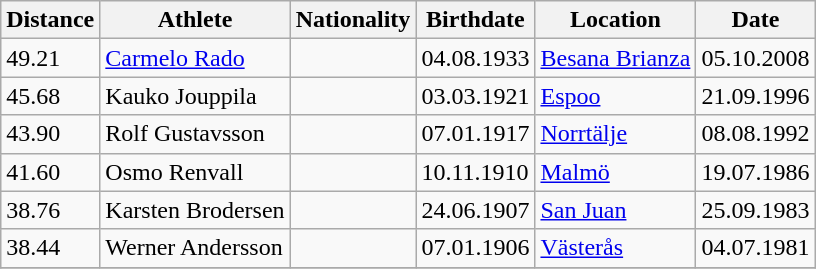<table class="wikitable">
<tr>
<th>Distance</th>
<th>Athlete</th>
<th>Nationality</th>
<th>Birthdate</th>
<th>Location</th>
<th>Date</th>
</tr>
<tr>
<td>49.21</td>
<td><a href='#'>Carmelo Rado</a></td>
<td></td>
<td>04.08.1933</td>
<td><a href='#'>Besana Brianza</a></td>
<td>05.10.2008</td>
</tr>
<tr>
<td>45.68</td>
<td>Kauko Jouppila</td>
<td></td>
<td>03.03.1921</td>
<td><a href='#'>Espoo</a></td>
<td>21.09.1996</td>
</tr>
<tr>
<td>43.90</td>
<td>Rolf Gustavsson</td>
<td></td>
<td>07.01.1917</td>
<td><a href='#'>Norrtälje</a></td>
<td>08.08.1992</td>
</tr>
<tr>
<td>41.60</td>
<td>Osmo Renvall</td>
<td></td>
<td>10.11.1910</td>
<td><a href='#'>Malmö</a></td>
<td>19.07.1986</td>
</tr>
<tr>
<td>38.76</td>
<td>Karsten Brodersen</td>
<td></td>
<td>24.06.1907</td>
<td><a href='#'>San Juan</a></td>
<td>25.09.1983</td>
</tr>
<tr>
<td>38.44</td>
<td>Werner Andersson</td>
<td></td>
<td>07.01.1906</td>
<td><a href='#'>Västerås</a></td>
<td>04.07.1981</td>
</tr>
<tr>
</tr>
</table>
